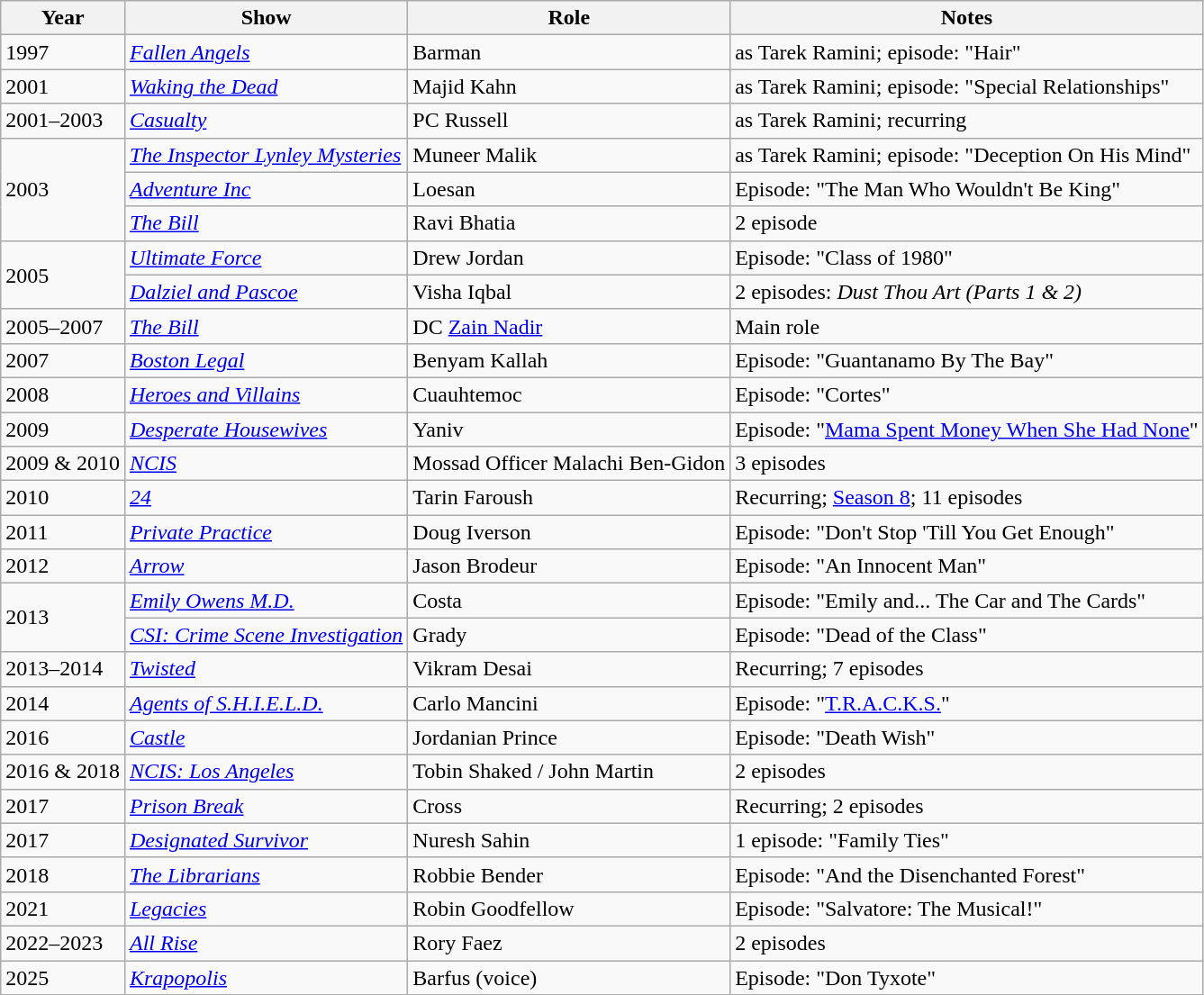<table class="wikitable" style="font-size: 100%;">
<tr>
<th>Year</th>
<th>Show</th>
<th>Role</th>
<th>Notes</th>
</tr>
<tr>
<td rowspan="1">1997</td>
<td><em><a href='#'>Fallen Angels</a></em></td>
<td>Barman</td>
<td>as Tarek Ramini; episode: "Hair"</td>
</tr>
<tr>
<td rowspan="1">2001</td>
<td><em><a href='#'>Waking the Dead</a></em></td>
<td>Majid Kahn</td>
<td>as Tarek Ramini; episode: "Special Relationships"</td>
</tr>
<tr>
<td rowspan="1">2001–2003</td>
<td><em><a href='#'>Casualty</a></em></td>
<td>PC Russell</td>
<td>as Tarek Ramini; recurring</td>
</tr>
<tr>
<td rowspan="3">2003</td>
<td><em><a href='#'>The Inspector Lynley Mysteries</a></em></td>
<td>Muneer Malik</td>
<td>as Tarek Ramini; episode: "Deception On His Mind"</td>
</tr>
<tr>
<td><em><a href='#'>Adventure Inc</a></em></td>
<td>Loesan</td>
<td>Episode: "The Man Who Wouldn't Be King"</td>
</tr>
<tr>
<td><em><a href='#'>The Bill</a></em></td>
<td>Ravi Bhatia</td>
<td>2 episode</td>
</tr>
<tr>
<td rowspan="2">2005</td>
<td><em><a href='#'>Ultimate Force</a></em></td>
<td>Drew Jordan</td>
<td>Episode: "Class of 1980"</td>
</tr>
<tr>
<td><em><a href='#'>Dalziel and Pascoe</a></em></td>
<td>Visha Iqbal</td>
<td>2 episodes: <em>Dust Thou Art (Parts 1 & 2)</em></td>
</tr>
<tr>
<td rowspan="1">2005–2007</td>
<td><em><a href='#'>The Bill</a></em></td>
<td>DC <a href='#'>Zain Nadir</a></td>
<td>Main role</td>
</tr>
<tr>
<td rowspan="1">2007</td>
<td><em><a href='#'>Boston Legal</a></em></td>
<td>Benyam Kallah</td>
<td>Episode: "Guantanamo By The Bay"</td>
</tr>
<tr>
<td rowspan="1">2008</td>
<td><em><a href='#'>Heroes and Villains</a></em></td>
<td>Cuauhtemoc</td>
<td>Episode: "Cortes"</td>
</tr>
<tr>
<td rowspan="1">2009</td>
<td><em><a href='#'>Desperate Housewives</a></em></td>
<td>Yaniv</td>
<td>Episode: "<a href='#'>Mama Spent Money When She Had None</a>"</td>
</tr>
<tr>
<td rowspan="1">2009 & 2010</td>
<td><em><a href='#'>NCIS</a></em></td>
<td>Mossad Officer Malachi Ben-Gidon</td>
<td>3 episodes</td>
</tr>
<tr>
<td rowspan="1">2010</td>
<td><em><a href='#'>24</a></em></td>
<td>Tarin Faroush</td>
<td>Recurring; <a href='#'>Season 8</a>; 11 episodes</td>
</tr>
<tr>
<td rowspan="1">2011</td>
<td><em><a href='#'>Private Practice</a></em></td>
<td>Doug Iverson</td>
<td>Episode: "Don't Stop 'Till You Get Enough"</td>
</tr>
<tr>
<td rowspan="1">2012</td>
<td><em><a href='#'>Arrow</a></em></td>
<td>Jason Brodeur</td>
<td>Episode: "An Innocent Man"</td>
</tr>
<tr>
<td rowspan="2">2013</td>
<td><em><a href='#'>Emily Owens M.D.</a></em></td>
<td>Costa</td>
<td>Episode: "Emily and... The Car and The Cards"</td>
</tr>
<tr>
<td><em><a href='#'>CSI: Crime Scene Investigation</a></em></td>
<td>Grady</td>
<td>Episode: "Dead of the Class"</td>
</tr>
<tr>
<td rowspan="1">2013–2014</td>
<td><em><a href='#'>Twisted</a></em></td>
<td>Vikram Desai</td>
<td>Recurring; 7 episodes</td>
</tr>
<tr>
<td rowspan="1">2014</td>
<td><em><a href='#'>Agents of S.H.I.E.L.D.</a></em></td>
<td>Carlo Mancini</td>
<td>Episode: "<a href='#'>T.R.A.C.K.S.</a>"</td>
</tr>
<tr>
<td rowspan="1">2016</td>
<td><em><a href='#'>Castle</a></em></td>
<td>Jordanian Prince</td>
<td>Episode: "Death Wish"</td>
</tr>
<tr>
<td>2016 & 2018</td>
<td><em><a href='#'>NCIS: Los Angeles</a></em></td>
<td>Tobin Shaked / John Martin</td>
<td>2 episodes</td>
</tr>
<tr>
<td rowspan="1">2017</td>
<td><em><a href='#'>Prison Break</a></em></td>
<td>Cross</td>
<td>Recurring; 2 episodes</td>
</tr>
<tr>
<td>2017</td>
<td><em><a href='#'>Designated Survivor</a></em></td>
<td>Nuresh Sahin</td>
<td>1 episode: "Family Ties"</td>
</tr>
<tr>
<td>2018</td>
<td><em><a href='#'>The Librarians</a></em></td>
<td>Robbie Bender</td>
<td>Episode: "And the Disenchanted Forest"</td>
</tr>
<tr>
<td>2021</td>
<td><em><a href='#'>Legacies</a></em></td>
<td>Robin Goodfellow</td>
<td>Episode: "Salvatore: The Musical!"</td>
</tr>
<tr>
<td>2022–2023</td>
<td><em><a href='#'>All Rise</a></em></td>
<td>Rory Faez</td>
<td>2 episodes</td>
</tr>
<tr>
<td>2025</td>
<td><em><a href='#'>Krapopolis</a></em></td>
<td>Barfus (voice)</td>
<td>Episode: "Don Tyxote"</td>
</tr>
</table>
